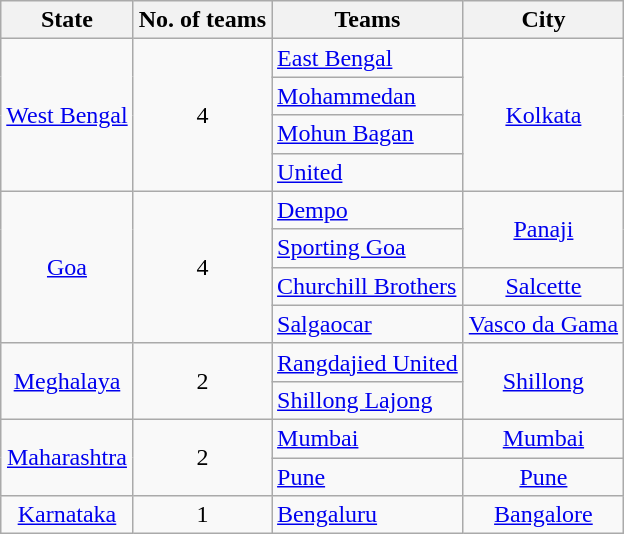<table class="wikitable">
<tr>
<th>State</th>
<th>No. of teams</th>
<th>Teams</th>
<th>City</th>
</tr>
<tr>
<td rowspan="4" style="text-align:center;"><a href='#'>West Bengal</a></td>
<td rowspan="4" style="text-align:center;">4</td>
<td><a href='#'>East Bengal</a></td>
<td rowspan="4" style="text-align:center;"><a href='#'>Kolkata</a></td>
</tr>
<tr>
<td><a href='#'>Mohammedan</a></td>
</tr>
<tr>
<td><a href='#'>Mohun Bagan</a></td>
</tr>
<tr>
<td><a href='#'>United</a></td>
</tr>
<tr>
<td rowspan="4" style="text-align:center;"><a href='#'>Goa</a></td>
<td rowspan="4" style="text-align:center;">4</td>
<td><a href='#'>Dempo</a></td>
<td rowspan="2" style="text-align:center;"><a href='#'>Panaji</a></td>
</tr>
<tr>
<td><a href='#'>Sporting Goa</a></td>
</tr>
<tr>
<td><a href='#'>Churchill Brothers</a></td>
<td style="text-align:center;"><a href='#'>Salcette</a></td>
</tr>
<tr>
<td><a href='#'>Salgaocar</a></td>
<td style="text-align:center;"><a href='#'>Vasco da Gama</a></td>
</tr>
<tr>
<td rowspan="2" style="text-align:center;"><a href='#'>Meghalaya</a></td>
<td rowspan="2" style="text-align:center;">2</td>
<td><a href='#'>Rangdajied United</a></td>
<td rowspan="2" style="text-align:center;"><a href='#'>Shillong</a></td>
</tr>
<tr>
<td><a href='#'>Shillong Lajong</a></td>
</tr>
<tr>
<td rowspan="2" style="text-align:center;"><a href='#'>Maharashtra</a></td>
<td rowspan="2" style="text-align:center;">2</td>
<td><a href='#'>Mumbai</a></td>
<td style="text-align:center;"><a href='#'>Mumbai</a></td>
</tr>
<tr>
<td><a href='#'>Pune</a></td>
<td style="text-align:center;"><a href='#'>Pune</a></td>
</tr>
<tr>
<td style="text-align:center;"><a href='#'>Karnataka</a></td>
<td style="text-align:center;">1</td>
<td><a href='#'>Bengaluru</a></td>
<td style="text-align:center;"><a href='#'>Bangalore</a></td>
</tr>
</table>
